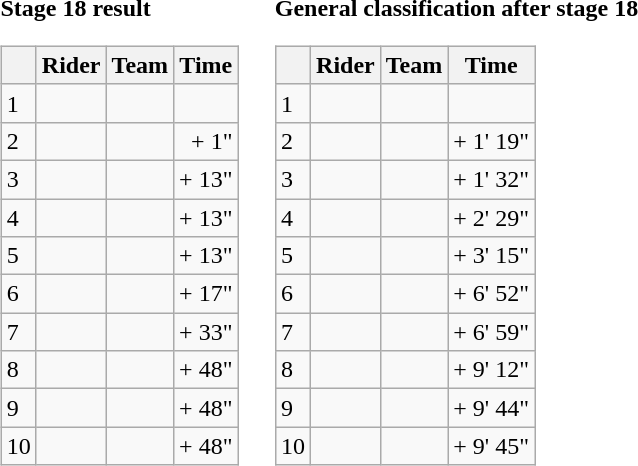<table>
<tr>
<td><strong>Stage 18 result</strong><br><table class="wikitable">
<tr>
<th></th>
<th>Rider</th>
<th>Team</th>
<th>Time</th>
</tr>
<tr>
<td>1</td>
<td></td>
<td></td>
<td align="right"></td>
</tr>
<tr>
<td>2</td>
<td></td>
<td></td>
<td align="right">+ 1"</td>
</tr>
<tr>
<td>3</td>
<td> </td>
<td></td>
<td align="right">+ 13"</td>
</tr>
<tr>
<td>4</td>
<td></td>
<td></td>
<td align="right">+ 13"</td>
</tr>
<tr>
<td>5</td>
<td> </td>
<td></td>
<td align="right">+ 13"</td>
</tr>
<tr>
<td>6</td>
<td></td>
<td></td>
<td align="right">+ 17"</td>
</tr>
<tr>
<td>7</td>
<td></td>
<td></td>
<td align="right">+ 33"</td>
</tr>
<tr>
<td>8</td>
<td></td>
<td></td>
<td align="right">+ 48"</td>
</tr>
<tr>
<td>9</td>
<td></td>
<td></td>
<td align="right">+ 48"</td>
</tr>
<tr>
<td>10</td>
<td></td>
<td></td>
<td align="right">+ 48"</td>
</tr>
</table>
</td>
<td></td>
<td><strong>General classification after stage 18</strong><br><table class="wikitable">
<tr>
<th></th>
<th>Rider</th>
<th>Team</th>
<th>Time</th>
</tr>
<tr>
<td>1</td>
<td> </td>
<td></td>
<td align="right"></td>
</tr>
<tr>
<td>2</td>
<td></td>
<td></td>
<td align="right">+ 1' 19"</td>
</tr>
<tr>
<td>3</td>
<td></td>
<td></td>
<td align="right">+ 1' 32"</td>
</tr>
<tr>
<td>4</td>
<td></td>
<td></td>
<td align="right">+ 2' 29"</td>
</tr>
<tr>
<td>5</td>
<td></td>
<td></td>
<td align="right">+ 3' 15"</td>
</tr>
<tr>
<td>6</td>
<td></td>
<td></td>
<td align="right">+ 6' 52"</td>
</tr>
<tr>
<td>7</td>
<td></td>
<td></td>
<td align="right">+ 6' 59"</td>
</tr>
<tr>
<td>8</td>
<td></td>
<td></td>
<td align="right">+ 9' 12"</td>
</tr>
<tr>
<td>9</td>
<td></td>
<td></td>
<td align="right">+ 9' 44"</td>
</tr>
<tr>
<td>10</td>
<td></td>
<td></td>
<td align="right">+ 9' 45"</td>
</tr>
</table>
</td>
</tr>
</table>
